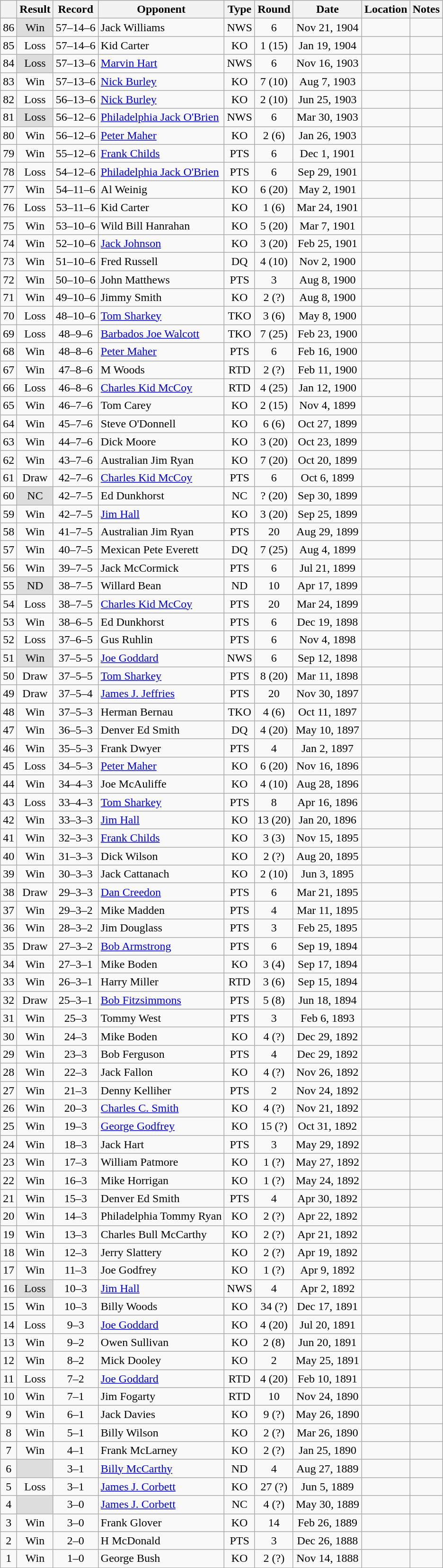<table class="wikitable mw-collapsible mw-collapsed" style="text-align:center">
<tr>
<th></th>
<th>Result</th>
<th>Record</th>
<th>Opponent</th>
<th>Type</th>
<th>Round</th>
<th>Date</th>
<th>Location</th>
<th>Notes</th>
</tr>
<tr>
<td>86</td>
<td style="background:#DDD">Win</td>
<td>57–14–6 </td>
<td align=left>Jack Williams</td>
<td>NWS</td>
<td>6</td>
<td>Nov 21, 1904</td>
<td style="text-align:left;"></td>
<td></td>
</tr>
<tr>
<td>85</td>
<td>Loss</td>
<td>57–14–6 </td>
<td align=left>Kid Carter</td>
<td>KO</td>
<td>1 (15)</td>
<td>Jan 19, 1904</td>
<td style="text-align:left;"></td>
<td></td>
</tr>
<tr>
<td>84</td>
<td style="background:#DDD">Loss</td>
<td>57–13–6 </td>
<td align=left><a href='#'>Marvin Hart</a></td>
<td>NWS</td>
<td>6</td>
<td>Nov 16, 1903</td>
<td style="text-align:left;"></td>
<td></td>
</tr>
<tr>
<td>83</td>
<td>Win</td>
<td>57–13–6 </td>
<td align=left><a href='#'>Nick Burley</a></td>
<td>KO</td>
<td>7 (10)</td>
<td>Aug 7, 1903</td>
<td style="text-align:left;"></td>
<td></td>
</tr>
<tr>
<td>82</td>
<td>Loss</td>
<td>56–13–6 </td>
<td align=left><a href='#'>Nick Burley</a></td>
<td>KO</td>
<td>2 (10)</td>
<td>Jun 25, 1903</td>
<td style="text-align:left;"></td>
<td></td>
</tr>
<tr>
<td>81</td>
<td style="background:#DDD">Loss</td>
<td>56–12–6 </td>
<td align=left><a href='#'>Philadelphia Jack O'Brien</a></td>
<td>NWS</td>
<td>6</td>
<td>Mar 30, 1903</td>
<td style="text-align:left;"></td>
<td></td>
</tr>
<tr>
<td>80</td>
<td>Win</td>
<td>56–12–6 </td>
<td align=left><a href='#'>Peter Maher</a></td>
<td>KO</td>
<td>2 (6)</td>
<td>Jan 26, 1903</td>
<td style="text-align:left;"></td>
<td></td>
</tr>
<tr>
<td>79</td>
<td>Win</td>
<td>55–12–6 </td>
<td align=left><a href='#'>Frank Childs</a></td>
<td>PTS</td>
<td>6</td>
<td>Dec 1, 1901</td>
<td style="text-align:left;"></td>
<td></td>
</tr>
<tr>
<td>78</td>
<td>Loss</td>
<td>54–12–6 </td>
<td align=left><a href='#'>Philadelphia Jack O'Brien</a></td>
<td>PTS</td>
<td>6</td>
<td>Sep 29, 1901</td>
<td style="text-align:left;"></td>
<td></td>
</tr>
<tr>
<td>77</td>
<td>Win</td>
<td>54–11–6 </td>
<td align=left>Al Weinig</td>
<td>KO</td>
<td>6 (20)</td>
<td>May 2, 1901</td>
<td style="text-align:left;"></td>
<td></td>
</tr>
<tr>
<td>76</td>
<td>Loss</td>
<td>53–11–6 </td>
<td align=left>Kid Carter</td>
<td>KO</td>
<td>1 (6)</td>
<td>Mar 24, 1901</td>
<td style="text-align:left;"></td>
<td style="text-align:left;"></td>
</tr>
<tr>
<td>75</td>
<td>Win</td>
<td>53–10–6 </td>
<td align=left>Wild Bill Hanrahan</td>
<td>KO</td>
<td>5 (20)</td>
<td>Mar 7, 1901</td>
<td style="text-align:left;"></td>
<td style="text-align:left;"></td>
</tr>
<tr>
<td>74</td>
<td>Win</td>
<td>52–10–6 </td>
<td align=left><a href='#'>Jack Johnson</a></td>
<td>KO</td>
<td>3 (20)</td>
<td>Feb 25, 1901</td>
<td style="text-align:left;"></td>
<td></td>
</tr>
<tr>
<td>73</td>
<td>Win</td>
<td>51–10–6 </td>
<td align=left>Fred Russell</td>
<td>DQ</td>
<td>4 (10)</td>
<td>Nov 2, 1900</td>
<td style="text-align:left;"></td>
<td></td>
</tr>
<tr>
<td>72</td>
<td>Win</td>
<td>50–10–6 </td>
<td align=left>John Matthews</td>
<td>PTS</td>
<td>3</td>
<td>Aug 8, 1900</td>
<td style="text-align:left;"></td>
<td></td>
</tr>
<tr>
<td>71</td>
<td>Win</td>
<td>49–10–6 </td>
<td align=left>Jimmy Smith</td>
<td>KO</td>
<td>2 (?)</td>
<td>Aug 8, 1900</td>
<td style="text-align:left;"></td>
<td></td>
</tr>
<tr>
<td>70</td>
<td>Loss</td>
<td>48–10–6 </td>
<td align=left><a href='#'>Tom Sharkey</a></td>
<td>TKO</td>
<td>3 (6)</td>
<td>May 8, 1900</td>
<td style="text-align:left;"></td>
<td></td>
</tr>
<tr>
<td>69</td>
<td>Loss</td>
<td>48–9–6 </td>
<td align=left><a href='#'>Barbados Joe Walcott</a></td>
<td>TKO</td>
<td>7 (25)</td>
<td>Feb 23, 1900</td>
<td style="text-align:left;"></td>
<td></td>
</tr>
<tr>
<td>68</td>
<td>Win</td>
<td>48–8–6 </td>
<td align=left><a href='#'>Peter Maher</a></td>
<td>PTS</td>
<td>6</td>
<td>Feb 16, 1900</td>
<td style="text-align:left;"></td>
<td></td>
</tr>
<tr>
<td>67</td>
<td>Win</td>
<td>47–8–6 </td>
<td align=left>M Woods</td>
<td>RTD</td>
<td>2 (?)</td>
<td>Feb 11, 1900</td>
<td style="text-align:left;"></td>
<td></td>
</tr>
<tr>
<td>66</td>
<td>Loss</td>
<td>46–8–6 </td>
<td align=left><a href='#'>Charles Kid McCoy</a></td>
<td>RTD</td>
<td>4 (25)</td>
<td>Jan 12, 1900</td>
<td style="text-align:left;"></td>
<td></td>
</tr>
<tr>
<td>65</td>
<td>Win</td>
<td>46–7–6 </td>
<td align=left>Tom Carey</td>
<td>KO</td>
<td>2 (15)</td>
<td>Nov 4, 1899</td>
<td style="text-align:left;"></td>
<td></td>
</tr>
<tr>
<td>64</td>
<td>Win</td>
<td>45–7–6 </td>
<td align=left>Steve O'Donnell</td>
<td>KO</td>
<td>6 (6)</td>
<td>Oct 27, 1899</td>
<td style="text-align:left;"></td>
<td></td>
</tr>
<tr>
<td>63</td>
<td>Win</td>
<td>44–7–6 </td>
<td align=left>Dick Moore</td>
<td>KO</td>
<td>3 (20)</td>
<td>Oct 23, 1899</td>
<td style="text-align:left;"></td>
<td></td>
</tr>
<tr>
<td>62</td>
<td>Win</td>
<td>43–7–6 </td>
<td align=left>Australian Jim Ryan</td>
<td>KO</td>
<td>7 (20)</td>
<td>Oct 20, 1899</td>
<td style="text-align:left;"></td>
<td></td>
</tr>
<tr>
<td>61</td>
<td>Draw</td>
<td>42–7–6 </td>
<td align=left><a href='#'>Charles Kid McCoy</a></td>
<td>PTS</td>
<td>6</td>
<td>Oct 6, 1899</td>
<td style="text-align:left;"></td>
<td></td>
</tr>
<tr>
<td>60</td>
<td style="background:#DDD">NC</td>
<td>42–7–5 </td>
<td align=left>Ed Dunkhorst</td>
<td>NC</td>
<td>? (20)</td>
<td>Sep 30, 1899</td>
<td style="text-align:left;"></td>
<td style="text-align:left;"></td>
</tr>
<tr>
<td>59</td>
<td>Win</td>
<td>42–7–5 </td>
<td align=left><a href='#'>Jim Hall</a></td>
<td>KO</td>
<td>3 (20)</td>
<td>Sep 25, 1899</td>
<td style="text-align:left;"></td>
<td style="text-align:left;"></td>
</tr>
<tr>
<td>58</td>
<td>Win</td>
<td>41–7–5 </td>
<td align=left>Australian Jim Ryan</td>
<td>PTS</td>
<td>20</td>
<td>Aug 29, 1899</td>
<td style="text-align:left;"></td>
<td style="text-align:left;"></td>
</tr>
<tr>
<td>57</td>
<td>Win</td>
<td>40–7–5 </td>
<td align=left>Mexican Pete Everett</td>
<td>DQ</td>
<td>7 (25)</td>
<td>Aug 4, 1899</td>
<td style="text-align:left;"></td>
<td></td>
</tr>
<tr>
<td>56</td>
<td>Win</td>
<td>39–7–5 </td>
<td align=left>Jack McCormick</td>
<td>PTS</td>
<td>6</td>
<td>Jul 21, 1899</td>
<td style="text-align:left;"></td>
<td></td>
</tr>
<tr>
<td>55</td>
<td style="background:#DDD">ND</td>
<td>38–7–5 </td>
<td align=left>Willard Bean</td>
<td>ND</td>
<td>10</td>
<td>Apr 17, 1899</td>
<td style="text-align:left;"></td>
<td></td>
</tr>
<tr>
<td>54</td>
<td>Loss</td>
<td>38–7–5 </td>
<td align=left><a href='#'>Charles Kid McCoy</a></td>
<td>PTS</td>
<td>20</td>
<td>Mar 24, 1899</td>
<td style="text-align:left;"></td>
<td></td>
</tr>
<tr>
<td>53</td>
<td>Win</td>
<td>38–6–5 </td>
<td align=left>Ed Dunkhorst</td>
<td>PTS</td>
<td>6</td>
<td>Dec 19, 1898</td>
<td style="text-align:left;"></td>
<td></td>
</tr>
<tr>
<td>52</td>
<td>Loss</td>
<td>37–6–5 </td>
<td align=left>Gus Ruhlin</td>
<td>PTS</td>
<td>6</td>
<td>Nov 4, 1898</td>
<td style="text-align:left;"></td>
<td></td>
</tr>
<tr>
<td>51</td>
<td style="background:#DDD">Win</td>
<td>37–5–5 </td>
<td align=left><a href='#'>Joe Goddard</a></td>
<td>NWS</td>
<td>6</td>
<td>Sep 12, 1898</td>
<td style="text-align:left;"></td>
<td></td>
</tr>
<tr>
<td>50</td>
<td>Draw</td>
<td>37–5–5 </td>
<td align=left><a href='#'>Tom Sharkey</a></td>
<td>PTS</td>
<td>8 (20)</td>
<td>Mar 11, 1898</td>
<td style="text-align:left;"></td>
<td style="text-align:left;"></td>
</tr>
<tr>
<td>49</td>
<td>Draw</td>
<td>37–5–4 </td>
<td align=left><a href='#'>James J. Jeffries</a></td>
<td>PTS</td>
<td>20</td>
<td>Nov 30, 1897</td>
<td style="text-align:left;"></td>
<td></td>
</tr>
<tr>
<td>48</td>
<td>Win</td>
<td>37–5–3 </td>
<td align=left>Herman Bernau</td>
<td>TKO</td>
<td>4 (6)</td>
<td>Oct 11, 1897</td>
<td style="text-align:left;"></td>
<td></td>
</tr>
<tr>
<td>47</td>
<td>Win</td>
<td>36–5–3 </td>
<td align=left>Denver Ed Smith</td>
<td>DQ</td>
<td>4 (20)</td>
<td>May 10, 1897</td>
<td style="text-align:left;"></td>
<td></td>
</tr>
<tr>
<td>46</td>
<td>Win</td>
<td>35–5–3 </td>
<td align=left>Frank Dwyer</td>
<td>PTS</td>
<td>4</td>
<td>Jan 2, 1897</td>
<td style="text-align:left;"></td>
<td></td>
</tr>
<tr>
<td>45</td>
<td>Loss</td>
<td>34–5–3 </td>
<td align=left><a href='#'>Peter Maher</a></td>
<td>KO</td>
<td>6 (20)</td>
<td>Nov 16, 1896</td>
<td style="text-align:left;"></td>
<td></td>
</tr>
<tr>
<td>44</td>
<td>Win</td>
<td>34–4–3 </td>
<td align=left>Joe McAuliffe</td>
<td>KO</td>
<td>4 (10)</td>
<td>Aug 28, 1896</td>
<td style="text-align:left;"></td>
<td></td>
</tr>
<tr>
<td>43</td>
<td>Loss</td>
<td>33–4–3 </td>
<td align=left><a href='#'>Tom Sharkey</a></td>
<td>PTS</td>
<td>8</td>
<td>Apr 16, 1896</td>
<td style="text-align:left;"></td>
<td></td>
</tr>
<tr>
<td>42</td>
<td>Win</td>
<td>33–3–3 </td>
<td align=left><a href='#'>Jim Hall</a></td>
<td>KO</td>
<td>13 (20)</td>
<td>Jan 20, 1896</td>
<td style="text-align:left;"></td>
<td></td>
</tr>
<tr>
<td>41</td>
<td>Win</td>
<td>32–3–3 </td>
<td align=left><a href='#'>Frank Childs</a></td>
<td>KO</td>
<td>3 (3)</td>
<td>Nov 15, 1895</td>
<td style="text-align:left;"></td>
<td></td>
</tr>
<tr>
<td>40</td>
<td>Win</td>
<td>31–3–3 </td>
<td align=left>Dick Wilson</td>
<td>KO</td>
<td>2 (?)</td>
<td>Aug 20, 1895</td>
<td style="text-align:left;"></td>
<td></td>
</tr>
<tr>
<td>39</td>
<td>Win</td>
<td>30–3–3 </td>
<td align=left>Jack Cattanach</td>
<td>KO</td>
<td>2 (10)</td>
<td>Jun 3, 1895</td>
<td style="text-align:left;"></td>
<td></td>
</tr>
<tr>
<td>38</td>
<td>Draw</td>
<td>29–3–3 </td>
<td align=left><a href='#'>Dan Creedon</a></td>
<td>PTS</td>
<td>6</td>
<td>Mar 21, 1895</td>
<td style="text-align:left;"></td>
<td style="text-align:left;"></td>
</tr>
<tr>
<td>37</td>
<td>Win</td>
<td>29–3–2 </td>
<td align=left>Mike Madden</td>
<td>PTS</td>
<td>4</td>
<td>Mar 11, 1895</td>
<td style="text-align:left;"></td>
<td></td>
</tr>
<tr>
<td>36</td>
<td>Win</td>
<td>28–3–2 </td>
<td align=left>Jim Douglass</td>
<td>PTS</td>
<td>3</td>
<td>Feb 25, 1895</td>
<td style="text-align:left;"></td>
<td></td>
</tr>
<tr>
<td>35</td>
<td>Draw</td>
<td>27–3–2 </td>
<td align=left><a href='#'>Bob Armstrong</a></td>
<td>PTS</td>
<td>6</td>
<td>Sep 19, 1894</td>
<td style="text-align:left;"></td>
<td></td>
</tr>
<tr>
<td>34</td>
<td>Win</td>
<td>27–3–1 </td>
<td align=left>Mike Boden</td>
<td>KO</td>
<td>3 (4)</td>
<td>Sep 17, 1894</td>
<td style="text-align:left;"></td>
<td></td>
</tr>
<tr>
<td>33</td>
<td>Win</td>
<td>26–3–1 </td>
<td align=left>Harry Miller</td>
<td>RTD</td>
<td>3 (6)</td>
<td>Sep 15, 1894</td>
<td style="text-align:left;"></td>
<td></td>
</tr>
<tr>
<td>32</td>
<td>Draw</td>
<td>25–3–1 </td>
<td align=left><a href='#'>Bob Fitzsimmons</a></td>
<td>PTS</td>
<td>5 (8)</td>
<td>Jun 18, 1894</td>
<td style="text-align:left;"></td>
<td style="text-align:left;"></td>
</tr>
<tr>
<td>31</td>
<td>Win</td>
<td>25–3 </td>
<td align=left>Tommy West</td>
<td>PTS</td>
<td>3</td>
<td>Feb 6, 1893</td>
<td style="text-align:left;"></td>
<td></td>
</tr>
<tr>
<td>30</td>
<td>Win</td>
<td>24–3 </td>
<td align=left>Mike Boden</td>
<td>KO</td>
<td>4 (?)</td>
<td>Dec 29, 1892</td>
<td style="text-align:left;"></td>
<td></td>
</tr>
<tr>
<td>29</td>
<td>Win</td>
<td>23–3 </td>
<td align=left>Bob Ferguson</td>
<td>PTS</td>
<td>4</td>
<td>Dec 29, 1892</td>
<td style="text-align:left;"></td>
<td></td>
</tr>
<tr>
<td>28</td>
<td>Win</td>
<td>22–3 </td>
<td align=left>Jack Fallon</td>
<td>KO</td>
<td>4 (?)</td>
<td>Nov 26, 1892</td>
<td style="text-align:left;"></td>
<td></td>
</tr>
<tr>
<td>27</td>
<td>Win</td>
<td>21–3 </td>
<td align=left>Denny Kelliher</td>
<td>PTS</td>
<td>2</td>
<td>Nov 24, 1892</td>
<td style="text-align:left;"></td>
<td></td>
</tr>
<tr>
<td>26</td>
<td>Win</td>
<td>20–3 </td>
<td align=left><a href='#'>Charles C. Smith</a></td>
<td>KO</td>
<td>4 (?)</td>
<td>Nov 21, 1892</td>
<td style="text-align:left;"></td>
<td></td>
</tr>
<tr>
<td>25</td>
<td>Win</td>
<td>19–3 </td>
<td align=left><a href='#'>George Godfrey</a></td>
<td>KO</td>
<td>15 (?)</td>
<td>Oct 31, 1892</td>
<td style="text-align:left;"></td>
<td></td>
</tr>
<tr>
<td>24</td>
<td>Win</td>
<td>18–3 </td>
<td align=left>Jack Hart</td>
<td>PTS</td>
<td>3</td>
<td>May 29, 1892</td>
<td style="text-align:left;"></td>
<td></td>
</tr>
<tr>
<td>23</td>
<td>Win</td>
<td>17–3 </td>
<td align=left>William Patmore</td>
<td>KO</td>
<td>1 (?)</td>
<td>May 27, 1892</td>
<td style="text-align:left;"></td>
<td></td>
</tr>
<tr>
<td>22</td>
<td>Win</td>
<td>16–3 </td>
<td align=left>Mike Horrigan</td>
<td>KO</td>
<td>1 (?)</td>
<td>May 24, 1892</td>
<td style="text-align:left;"></td>
<td></td>
</tr>
<tr>
<td>21</td>
<td>Win</td>
<td>15–3 </td>
<td align=left>Denver Ed Smith</td>
<td>PTS</td>
<td>4</td>
<td>Apr 30, 1892</td>
<td style="text-align:left;"></td>
<td></td>
</tr>
<tr>
<td>20</td>
<td>Win</td>
<td>14–3 </td>
<td align=left>Philadelphia Tommy Ryan</td>
<td>KO</td>
<td>2 (?)</td>
<td>Apr 22, 1892</td>
<td style="text-align:left;"></td>
<td style="text-align:left;"></td>
</tr>
<tr>
<td>19</td>
<td>Win</td>
<td>13–3 </td>
<td align=left>Charles Bull McCarthy</td>
<td>KO</td>
<td>2 (?)</td>
<td>Apr 21, 1892</td>
<td style="text-align:left;"></td>
<td></td>
</tr>
<tr>
<td>18</td>
<td>Win</td>
<td>12–3 </td>
<td align=left>Jerry Slattery</td>
<td>KO</td>
<td>2 (?)</td>
<td>Apr 19, 1892</td>
<td style="text-align:left;"></td>
<td></td>
</tr>
<tr>
<td>17</td>
<td>Win</td>
<td>11–3 </td>
<td align=left>Joe Godfrey</td>
<td>KO</td>
<td>1 (?)</td>
<td>Apr 9, 1892</td>
<td style="text-align:left;"></td>
<td></td>
</tr>
<tr>
<td>16</td>
<td style="background:#DDD">Loss</td>
<td>10–3 </td>
<td align=left><a href='#'>Jim Hall</a></td>
<td>NWS</td>
<td>4</td>
<td>Apr 2, 1892</td>
<td style="text-align:left;"></td>
<td></td>
</tr>
<tr>
<td>15</td>
<td>Win</td>
<td>10–3 </td>
<td align=left>Billy Woods</td>
<td>KO</td>
<td>34 (?)</td>
<td>Dec 17, 1891</td>
<td style="text-align:left;"></td>
<td></td>
</tr>
<tr>
<td>14</td>
<td>Loss</td>
<td>9–3 </td>
<td align=left><a href='#'>Joe Goddard</a></td>
<td>KO</td>
<td>4 (20)</td>
<td>Jul 20, 1891</td>
<td style="text-align:left;"></td>
<td style="text-align:left;"></td>
</tr>
<tr>
<td>13</td>
<td>Win</td>
<td>9–2 </td>
<td align=left>Owen Sullivan</td>
<td>KO</td>
<td>2 (8)</td>
<td>Jun 20, 1891</td>
<td style="text-align:left;"></td>
<td></td>
</tr>
<tr>
<td>12</td>
<td>Win</td>
<td>8–2 </td>
<td align=left>Mick Dooley</td>
<td>KO</td>
<td>2</td>
<td>May 25, 1891</td>
<td style="text-align:left;"></td>
<td style="text-align:left;"></td>
</tr>
<tr>
<td>11</td>
<td>Loss</td>
<td>7–2 </td>
<td align=left><a href='#'>Joe Goddard</a></td>
<td>RTD</td>
<td>4 (20)</td>
<td>Feb 10, 1891</td>
<td style="text-align:left;"></td>
<td style="text-align:left;"></td>
</tr>
<tr>
<td>10</td>
<td>Win</td>
<td>7–1 </td>
<td align=left>Jim Fogarty</td>
<td>RTD</td>
<td>10</td>
<td>Nov 24, 1890</td>
<td style="text-align:left;"></td>
<td style="text-align:left;"></td>
</tr>
<tr>
<td>9</td>
<td>Win</td>
<td>6–1 </td>
<td align=left>Jack Davies</td>
<td>KO</td>
<td>9 (?)</td>
<td>May 26, 1890</td>
<td style="text-align:left;"></td>
<td></td>
</tr>
<tr>
<td>8</td>
<td>Win</td>
<td>5–1 </td>
<td align=left>Billy Wilson</td>
<td>KO</td>
<td>2 (?)</td>
<td>Mar 26, 1890</td>
<td style="text-align:left;"></td>
<td></td>
</tr>
<tr>
<td>7</td>
<td>Win</td>
<td>4–1 </td>
<td align=left>Frank McLarney</td>
<td>KO</td>
<td>2 (?)</td>
<td>Jan 25, 1890</td>
<td style="text-align:left;"></td>
<td></td>
</tr>
<tr>
<td>6</td>
<td style="background:#DDD"></td>
<td>3–1 </td>
<td align=left><a href='#'>Billy McCarthy</a></td>
<td>ND</td>
<td>4</td>
<td>Aug 27, 1889</td>
<td style="text-align:left;"></td>
<td></td>
</tr>
<tr>
<td>5</td>
<td>Loss</td>
<td>3–1 </td>
<td align=left><a href='#'>James J. Corbett</a></td>
<td>KO</td>
<td>27 (?)</td>
<td>Jun 5, 1889</td>
<td style="text-align:left;"></td>
<td></td>
</tr>
<tr>
<td>4</td>
<td style="background:#DDD"></td>
<td>3–0 </td>
<td align=left><a href='#'>James J. Corbett</a></td>
<td>NC</td>
<td>4 (?)</td>
<td>May 30, 1889</td>
<td style="text-align:left;"></td>
<td style="text-align:left;"></td>
</tr>
<tr>
<td>3</td>
<td>Win</td>
<td>3–0</td>
<td align=left>Frank Glover</td>
<td>KO</td>
<td>14</td>
<td>Feb 26, 1889</td>
<td style="text-align:left;"></td>
<td style="text-align:left;"></td>
</tr>
<tr>
<td>2</td>
<td>Win</td>
<td>2–0</td>
<td align=left>H McDonald</td>
<td>PTS</td>
<td>3</td>
<td>Dec 26, 1888</td>
<td style="text-align:left;"></td>
<td></td>
</tr>
<tr>
<td>1</td>
<td>Win</td>
<td>1–0</td>
<td align=left>George Bush</td>
<td>KO</td>
<td>2 (?)</td>
<td>Nov 14, 1888</td>
<td style="text-align:left;"></td>
<td></td>
</tr>
<tr>
</tr>
</table>
